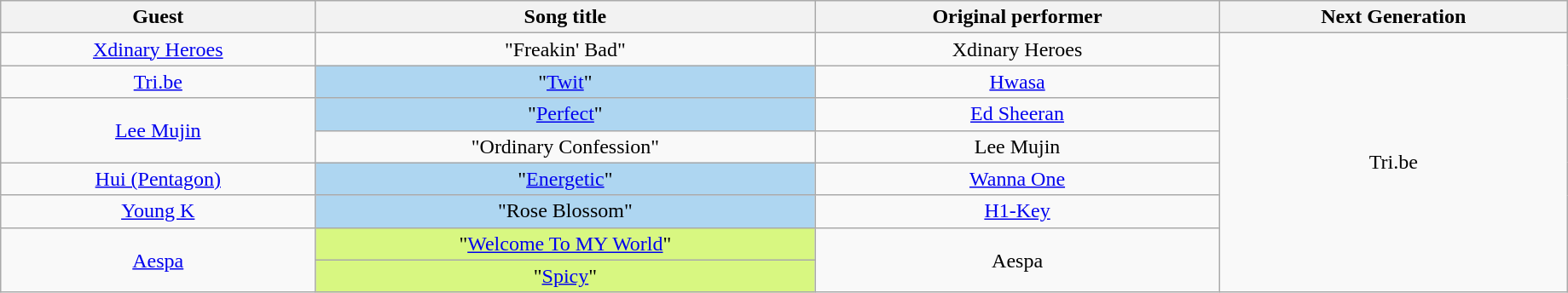<table Class ="wikitable" style="text-align:center; clear:both; text-align:center; width:97%">
<tr>
<th>Guest</th>
<th>Song title</th>
<th>Original performer</th>
<th>Next Generation</th>
</tr>
<tr>
<td><a href='#'>Xdinary Heroes</a></td>
<td>"Freakin' Bad"</td>
<td>Xdinary Heroes</td>
<td rowspan="8">Tri.be</td>
</tr>
<tr>
<td><a href='#'>Tri.be</a></td>
<td bgcolor="#aed6f1">"<a href='#'>Twit</a>"</td>
<td><a href='#'>Hwasa</a></td>
</tr>
<tr>
<td rowspan="2"><a href='#'>Lee Mujin</a></td>
<td bgcolor="#aed6f1">"<a href='#'>Perfect</a>"</td>
<td><a href='#'>Ed Sheeran</a></td>
</tr>
<tr>
<td>"Ordinary Confession"</td>
<td>Lee Mujin</td>
</tr>
<tr>
<td><a href='#'>Hui (Pentagon)</a></td>
<td bgcolor="#aed6f1">"<a href='#'>Energetic</a>"</td>
<td><a href='#'>Wanna One</a></td>
</tr>
<tr>
<td><a href='#'>Young K</a></td>
<td bgcolor="#aed6f1">"Rose Blossom"</td>
<td><a href='#'>H1-Key</a></td>
</tr>
<tr>
<td rowspan="2"><a href='#'>Aespa</a></td>
<td bgcolor="#D8F781">"<a href='#'>Welcome To MY World</a>"</td>
<td rowspan="2">Aespa</td>
</tr>
<tr>
<td bgcolor="#D8F781">"<a href='#'>Spicy</a>"</td>
</tr>
</table>
